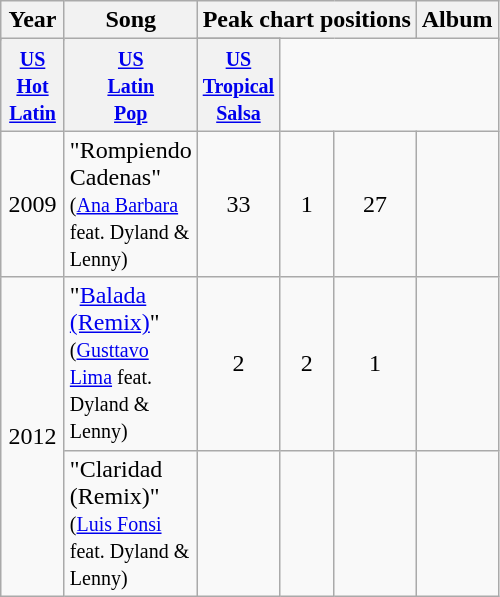<table class="wikitable" style="text-align:center;">
<tr>
<th rowspan="2">Year</th>
<th rowspan="2">Song</th>
<th colspan="3">Peak chart positions</th>
<th rowspan="2">Album</th>
</tr>
<tr>
</tr>
<tr style="text-align:center;">
<th width="35"><small><a href='#'>US<br>Hot<br>Latin</a></small></th>
<th width="35"><small><a href='#'>US<br>Latin<br>Pop</a></small></th>
<th width="35"><small><a href='#'>US<br>Tropical<br>Salsa</a></small></th>
</tr>
<tr>
<td align="center" rowspan="1">2009</td>
<td align="left">"Rompiendo Cadenas"<br><small> (<a href='#'>Ana Barbara</a> feat. Dyland & Lenny)</small></td>
<td align="center">33</td>
<td align="center">1</td>
<td align="center">27</td>
<td align="left" rowspan="1"></td>
</tr>
<tr>
<td rowspan="2" align="center">2012</td>
<td align="left">"<a href='#'>Balada (Remix)</a>"<br><small> (<a href='#'>Gusttavo Lima</a> feat. Dyland & Lenny)</small></td>
<td align="center">2</td>
<td align="center">2</td>
<td align="center">1</td>
<td align="left" rowspan="1"></td>
</tr>
<tr>
<td align="left">"Claridad (Remix)"<br><small> (<a href='#'>Luis Fonsi</a> feat. Dyland & Lenny)</small></td>
<td align="center"></td>
<td align="center"></td>
<td align="center"></td>
<td align="left" rowspan="1"></td>
</tr>
</table>
